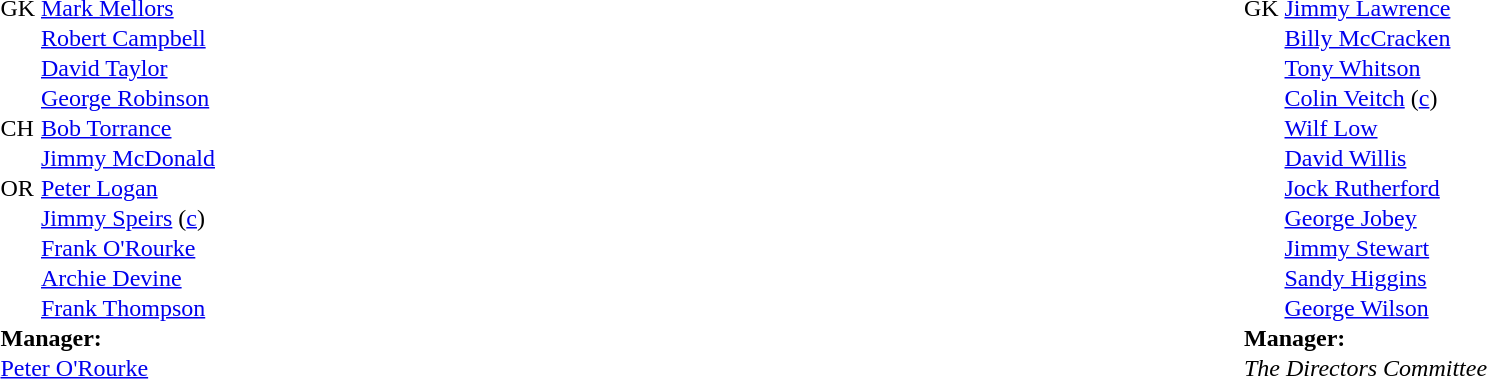<table width="100%">
<tr>
<td valign="top" width="50%"><br><table style=cellspacing="0" cellpadding="0">
<tr>
<td colspan="4"></td>
</tr>
<tr>
<th width="25"></th>
<th width="200"></th>
</tr>
<tr>
<td>GK</td>
<td><a href='#'>Mark Mellors</a></td>
</tr>
<tr>
<td></td>
<td><a href='#'>Robert Campbell</a></td>
</tr>
<tr>
<td></td>
<td><a href='#'>David Taylor</a></td>
</tr>
<tr>
<td></td>
<td><a href='#'>George Robinson</a></td>
</tr>
<tr>
<td>CH</td>
<td><a href='#'>Bob Torrance</a></td>
</tr>
<tr>
<td></td>
<td><a href='#'>Jimmy McDonald</a></td>
</tr>
<tr>
<td>OR</td>
<td><a href='#'>Peter Logan</a></td>
</tr>
<tr>
<td></td>
<td><a href='#'>Jimmy Speirs</a>  (<a href='#'>c</a>)</td>
</tr>
<tr>
<td></td>
<td><a href='#'>Frank O'Rourke</a></td>
</tr>
<tr>
<td></td>
<td><a href='#'>Archie Devine</a></td>
</tr>
<tr>
<td></td>
<td><a href='#'>Frank Thompson</a></td>
</tr>
<tr>
<td colspan=3><strong>Manager:</strong></td>
</tr>
<tr>
<td colspan=4><a href='#'>Peter O'Rourke</a></td>
</tr>
</table>
</td>
<td valign="top" width="50%"><br><table style=cellspacing="0" cellpadding="0" align=center>
<tr>
<td colspan=4></td>
</tr>
<tr>
<th width="25"></th>
<th width="200"></th>
</tr>
<tr>
<td>GK</td>
<td><a href='#'>Jimmy Lawrence</a></td>
</tr>
<tr>
<td></td>
<td><a href='#'>Billy McCracken</a></td>
</tr>
<tr>
<td></td>
<td><a href='#'>Tony Whitson</a></td>
</tr>
<tr>
<td></td>
<td><a href='#'>Colin Veitch</a> (<a href='#'>c</a>)</td>
</tr>
<tr>
<td></td>
<td><a href='#'>Wilf Low</a></td>
</tr>
<tr>
<td></td>
<td><a href='#'>David Willis</a></td>
</tr>
<tr>
<td></td>
<td><a href='#'>Jock Rutherford</a></td>
</tr>
<tr>
<td></td>
<td><a href='#'>George Jobey</a></td>
</tr>
<tr>
<td></td>
<td><a href='#'>Jimmy Stewart</a></td>
</tr>
<tr>
<td></td>
<td><a href='#'>Sandy Higgins</a></td>
</tr>
<tr>
<td></td>
<td><a href='#'>George Wilson</a></td>
</tr>
<tr>
<td colspan=3><strong>Manager:</strong></td>
</tr>
<tr>
<td colspan=4><em>The Directors Committee</em></td>
</tr>
</table>
</td>
</tr>
</table>
